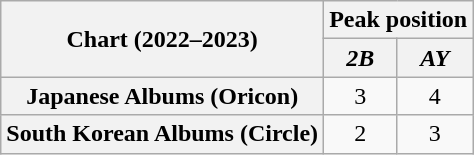<table class="wikitable sortable plainrowheaders" style="text-align:center">
<tr>
<th scope="col" rowspan="2">Chart (2022–2023)</th>
<th scope="col" colspan="2">Peak position</th>
</tr>
<tr>
<th><em>2B</em></th>
<th><em>AY</em></th>
</tr>
<tr>
<th scope="row">Japanese Albums (Oricon)</th>
<td>3</td>
<td>4</td>
</tr>
<tr>
<th scope="row">South Korean Albums (Circle)</th>
<td>2</td>
<td>3</td>
</tr>
</table>
